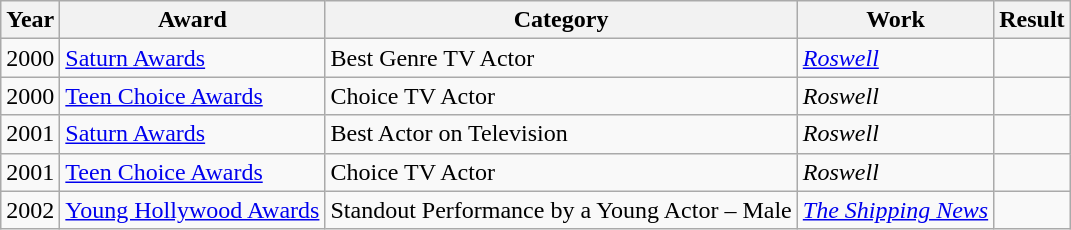<table class="wikitable">
<tr>
<th>Year</th>
<th>Award</th>
<th>Category</th>
<th>Work</th>
<th>Result</th>
</tr>
<tr>
<td>2000</td>
<td><a href='#'>Saturn Awards</a></td>
<td>Best Genre TV Actor</td>
<td><em><a href='#'>Roswell</a></em></td>
<td></td>
</tr>
<tr>
<td>2000</td>
<td><a href='#'>Teen Choice Awards</a></td>
<td>Choice TV Actor</td>
<td><em>Roswell</em></td>
<td></td>
</tr>
<tr>
<td>2001</td>
<td><a href='#'>Saturn Awards</a></td>
<td>Best Actor on Television</td>
<td><em>Roswell</em></td>
<td></td>
</tr>
<tr>
<td>2001</td>
<td><a href='#'>Teen Choice Awards</a></td>
<td>Choice TV Actor</td>
<td><em>Roswell</em></td>
<td></td>
</tr>
<tr>
<td>2002</td>
<td><a href='#'>Young Hollywood Awards</a></td>
<td>Standout Performance by a Young Actor – Male</td>
<td><em><a href='#'>The Shipping News</a></em></td>
<td></td>
</tr>
</table>
